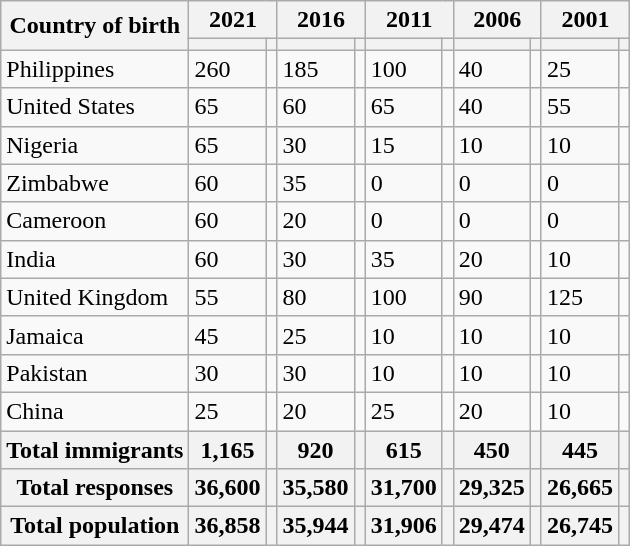<table class="wikitable sortable">
<tr>
<th rowspan="2">Country of birth</th>
<th colspan="2">2021</th>
<th colspan="2">2016</th>
<th colspan="2">2011</th>
<th colspan="2">2006</th>
<th colspan="2">2001</th>
</tr>
<tr>
<th><a href='#'></a></th>
<th></th>
<th></th>
<th></th>
<th></th>
<th></th>
<th></th>
<th></th>
<th></th>
<th></th>
</tr>
<tr>
<td>Philippines</td>
<td>260</td>
<td></td>
<td>185</td>
<td></td>
<td>100</td>
<td></td>
<td>40</td>
<td></td>
<td>25</td>
<td></td>
</tr>
<tr>
<td>United States</td>
<td>65</td>
<td></td>
<td>60</td>
<td></td>
<td>65</td>
<td></td>
<td>40</td>
<td></td>
<td>55</td>
<td></td>
</tr>
<tr>
<td>Nigeria</td>
<td>65</td>
<td></td>
<td>30</td>
<td></td>
<td>15</td>
<td></td>
<td>10</td>
<td></td>
<td>10</td>
<td></td>
</tr>
<tr>
<td>Zimbabwe</td>
<td>60</td>
<td></td>
<td>35</td>
<td></td>
<td>0</td>
<td></td>
<td>0</td>
<td></td>
<td>0</td>
<td></td>
</tr>
<tr>
<td>Cameroon</td>
<td>60</td>
<td></td>
<td>20</td>
<td></td>
<td>0</td>
<td></td>
<td>0</td>
<td></td>
<td>0</td>
<td></td>
</tr>
<tr>
<td>India</td>
<td>60</td>
<td></td>
<td>30</td>
<td></td>
<td>35</td>
<td></td>
<td>20</td>
<td></td>
<td>10</td>
<td></td>
</tr>
<tr>
<td>United Kingdom</td>
<td>55</td>
<td></td>
<td>80</td>
<td></td>
<td>100</td>
<td></td>
<td>90</td>
<td></td>
<td>125</td>
<td></td>
</tr>
<tr>
<td>Jamaica</td>
<td>45</td>
<td></td>
<td>25</td>
<td></td>
<td>10</td>
<td></td>
<td>10</td>
<td></td>
<td>10</td>
<td></td>
</tr>
<tr>
<td>Pakistan</td>
<td>30</td>
<td></td>
<td>30</td>
<td></td>
<td>10</td>
<td></td>
<td>10</td>
<td></td>
<td>10</td>
<td></td>
</tr>
<tr>
<td>China</td>
<td>25</td>
<td></td>
<td>20</td>
<td></td>
<td>25</td>
<td></td>
<td>20</td>
<td></td>
<td>10</td>
<td></td>
</tr>
<tr>
<th>Total immigrants</th>
<th>1,165</th>
<th></th>
<th>920</th>
<th></th>
<th>615</th>
<th></th>
<th>450</th>
<th></th>
<th>445</th>
<th></th>
</tr>
<tr class="sortbottom">
<th>Total responses</th>
<th>36,600</th>
<th></th>
<th>35,580</th>
<th></th>
<th>31,700</th>
<th></th>
<th>29,325</th>
<th></th>
<th>26,665</th>
<th></th>
</tr>
<tr class="sortbottom">
<th>Total population</th>
<th>36,858</th>
<th></th>
<th>35,944</th>
<th></th>
<th>31,906</th>
<th></th>
<th>29,474</th>
<th></th>
<th>26,745</th>
<th></th>
</tr>
</table>
